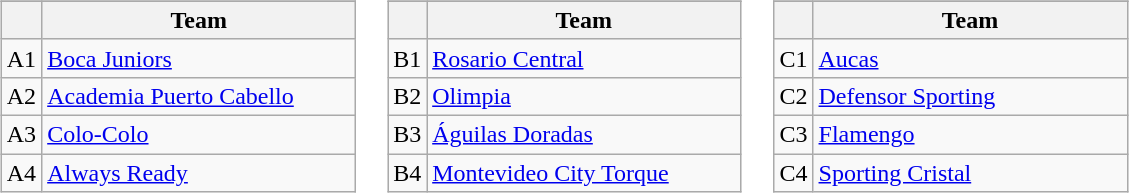<table>
<tr valign=top>
<td width=33.3%><br><table class="wikitable">
<tr>
</tr>
<tr>
<th></th>
<th width=202>Team</th>
</tr>
<tr>
<td align=center>A1</td>
<td> <a href='#'>Boca Juniors</a></td>
</tr>
<tr>
<td align=center>A2</td>
<td> <a href='#'>Academia Puerto Cabello</a></td>
</tr>
<tr>
<td align=center>A3</td>
<td> <a href='#'>Colo-Colo</a></td>
</tr>
<tr>
<td align=center>A4</td>
<td> <a href='#'>Always Ready</a></td>
</tr>
</table>
</td>
<td width=33.3%><br><table class="wikitable">
<tr>
</tr>
<tr>
<th></th>
<th width=202>Team</th>
</tr>
<tr>
<td align=center>B1</td>
<td> <a href='#'>Rosario Central</a></td>
</tr>
<tr>
<td align=center>B2</td>
<td> <a href='#'>Olimpia</a></td>
</tr>
<tr>
<td align=center>B3</td>
<td> <a href='#'>Águilas Doradas</a></td>
</tr>
<tr>
<td align=center>B4</td>
<td> <a href='#'>Montevideo City Torque</a></td>
</tr>
</table>
</td>
<td width=33.3%><br><table class="wikitable">
<tr>
</tr>
<tr>
<th></th>
<th width=202>Team</th>
</tr>
<tr>
<td align=center>C1</td>
<td> <a href='#'>Aucas</a></td>
</tr>
<tr>
<td align=center>C2</td>
<td> <a href='#'>Defensor Sporting</a></td>
</tr>
<tr>
<td align=center>C3</td>
<td> <a href='#'>Flamengo</a></td>
</tr>
<tr>
<td align=center>C4</td>
<td> <a href='#'>Sporting Cristal</a></td>
</tr>
</table>
</td>
</tr>
</table>
